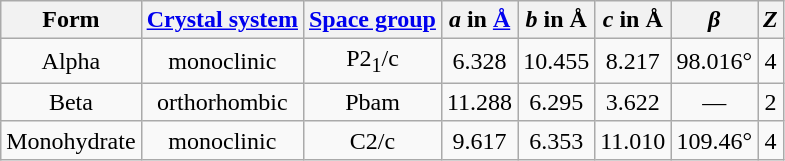<table class="wikitable" style="text-align:center">
<tr>
<th>Form</th>
<th><a href='#'>Crystal system</a></th>
<th><a href='#'>Space group</a></th>
<th><em>a</em> in <a href='#'>Å</a></th>
<th><em>b</em> in Å</th>
<th><em>c</em> in Å</th>
<th><em>β</em></th>
<th><em>Z</em></th>
</tr>
<tr>
<td>Alpha</td>
<td>monoclinic</td>
<td>P2<sub>1</sub>/c</td>
<td>6.328</td>
<td>10.455</td>
<td>8.217</td>
<td>98.016°</td>
<td>4</td>
</tr>
<tr>
<td>Beta</td>
<td>orthorhombic</td>
<td>Pbam</td>
<td>11.288</td>
<td>6.295</td>
<td>3.622</td>
<td>—</td>
<td>2</td>
</tr>
<tr>
<td>Monohydrate</td>
<td>monoclinic</td>
<td>C2/c</td>
<td>9.617</td>
<td>6.353</td>
<td>11.010</td>
<td>109.46°</td>
<td>4</td>
</tr>
</table>
